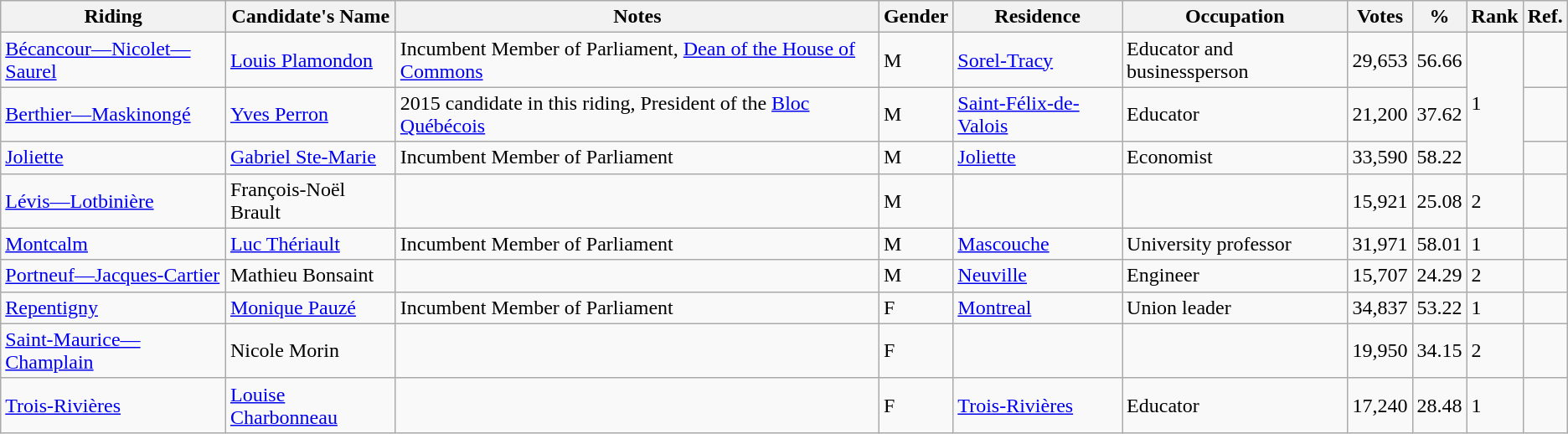<table class="wikitable sortable">
<tr>
<th>Riding</th>
<th>Candidate's Name</th>
<th>Notes</th>
<th>Gender</th>
<th>Residence</th>
<th>Occupation</th>
<th>Votes</th>
<th>%</th>
<th>Rank</th>
<th>Ref.</th>
</tr>
<tr>
<td><a href='#'>Bécancour—Nicolet—Saurel</a></td>
<td><a href='#'>Louis Plamondon</a></td>
<td>Incumbent Member of Parliament, <a href='#'>Dean of the House of Commons</a></td>
<td>M</td>
<td><a href='#'>Sorel-Tracy</a></td>
<td>Educator and businessperson</td>
<td>29,653</td>
<td>56.66</td>
<td rowspan="3">1</td>
<td></td>
</tr>
<tr>
<td><a href='#'>Berthier—Maskinongé</a></td>
<td><a href='#'>Yves Perron</a></td>
<td>2015 candidate in this riding, President of the <a href='#'>Bloc Québécois</a></td>
<td>M</td>
<td><a href='#'>Saint-Félix-de-Valois</a></td>
<td>Educator</td>
<td>21,200</td>
<td>37.62</td>
<td></td>
</tr>
<tr>
<td><a href='#'>Joliette</a></td>
<td><a href='#'>Gabriel Ste-Marie</a></td>
<td>Incumbent Member of Parliament</td>
<td>M</td>
<td><a href='#'>Joliette</a></td>
<td>Economist</td>
<td>33,590</td>
<td>58.22</td>
<td></td>
</tr>
<tr>
<td><a href='#'>Lévis—Lotbinière</a></td>
<td>François-Noël Brault</td>
<td></td>
<td>M</td>
<td></td>
<td></td>
<td>15,921</td>
<td>25.08</td>
<td>2</td>
<td></td>
</tr>
<tr>
<td><a href='#'>Montcalm</a></td>
<td><a href='#'>Luc Thériault</a></td>
<td>Incumbent Member of Parliament</td>
<td>M</td>
<td><a href='#'>Mascouche</a></td>
<td>University professor</td>
<td>31,971</td>
<td>58.01</td>
<td>1</td>
<td></td>
</tr>
<tr>
<td><a href='#'>Portneuf—Jacques-Cartier</a></td>
<td>Mathieu Bonsaint</td>
<td></td>
<td>M</td>
<td><a href='#'>Neuville</a></td>
<td>Engineer</td>
<td>15,707</td>
<td>24.29</td>
<td>2</td>
<td></td>
</tr>
<tr>
<td><a href='#'>Repentigny</a></td>
<td><a href='#'>Monique Pauzé</a></td>
<td>Incumbent Member of Parliament</td>
<td>F</td>
<td><a href='#'>Montreal</a></td>
<td>Union leader</td>
<td>34,837</td>
<td>53.22</td>
<td>1</td>
<td></td>
</tr>
<tr>
<td><a href='#'>Saint-Maurice—Champlain</a></td>
<td>Nicole Morin</td>
<td></td>
<td>F</td>
<td></td>
<td></td>
<td>19,950</td>
<td>34.15</td>
<td>2</td>
<td></td>
</tr>
<tr>
<td><a href='#'>Trois-Rivières</a></td>
<td><a href='#'>Louise Charbonneau</a></td>
<td></td>
<td>F</td>
<td><a href='#'>Trois-Rivières</a></td>
<td>Educator</td>
<td>17,240</td>
<td>28.48</td>
<td>1</td>
<td></td>
</tr>
</table>
